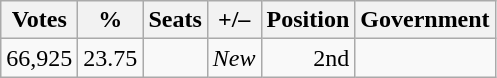<table class="wikitable" style="text-align: right;">
<tr>
<th>Votes</th>
<th>%</th>
<th>Seats</th>
<th>+/–</th>
<th>Position</th>
<th>Government</th>
</tr>
<tr>
<td>66,925</td>
<td>23.75</td>
<td></td>
<td><em>New</em></td>
<td>2nd</td>
<td></td>
</tr>
</table>
